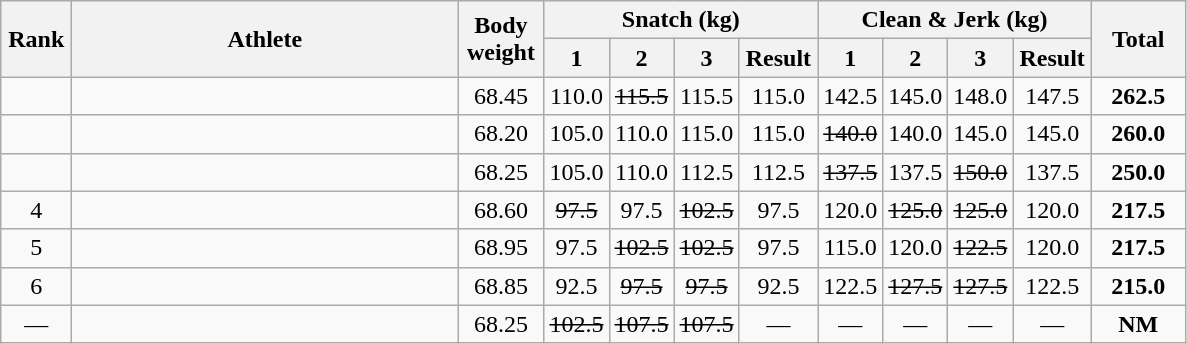<table class = "wikitable" style="text-align:center;">
<tr>
<th rowspan=2 width=40>Rank</th>
<th rowspan=2 width=250>Athlete</th>
<th rowspan=2 width=50>Body weight</th>
<th colspan=4>Snatch (kg)</th>
<th colspan=4>Clean & Jerk (kg)</th>
<th rowspan=2 width=55>Total</th>
</tr>
<tr>
<th width=35>1</th>
<th width=35>2</th>
<th width=35>3</th>
<th width=45>Result</th>
<th width=35>1</th>
<th width=35>2</th>
<th width=35>3</th>
<th width=45>Result</th>
</tr>
<tr>
<td></td>
<td align=left></td>
<td>68.45</td>
<td>110.0</td>
<td><s>115.5</s></td>
<td>115.5</td>
<td>115.0</td>
<td>142.5</td>
<td>145.0</td>
<td>148.0</td>
<td>147.5</td>
<td><strong>262.5</strong></td>
</tr>
<tr>
<td></td>
<td align=left></td>
<td>68.20</td>
<td>105.0</td>
<td>110.0</td>
<td>115.0</td>
<td>115.0</td>
<td><s>140.0</s></td>
<td>140.0</td>
<td>145.0</td>
<td>145.0</td>
<td><strong>260.0</strong></td>
</tr>
<tr>
<td></td>
<td align=left></td>
<td>68.25</td>
<td>105.0</td>
<td>110.0</td>
<td>112.5</td>
<td>112.5</td>
<td><s>137.5</s></td>
<td>137.5</td>
<td><s>150.0</s></td>
<td>137.5</td>
<td><strong>250.0</strong></td>
</tr>
<tr>
<td>4</td>
<td align=left></td>
<td>68.60</td>
<td><s>97.5</s></td>
<td>97.5</td>
<td><s>102.5</s></td>
<td>97.5</td>
<td>120.0</td>
<td><s>125.0</s></td>
<td><s>125.0</s></td>
<td>120.0</td>
<td><strong>217.5</strong></td>
</tr>
<tr>
<td>5</td>
<td align=left></td>
<td>68.95</td>
<td>97.5</td>
<td><s>102.5</s></td>
<td><s>102.5</s></td>
<td>97.5</td>
<td>115.0</td>
<td>120.0</td>
<td><s>122.5</s></td>
<td>120.0</td>
<td><strong>217.5</strong></td>
</tr>
<tr>
<td>6</td>
<td align=left></td>
<td>68.85</td>
<td>92.5</td>
<td><s>97.5</s></td>
<td><s>97.5</s></td>
<td>92.5</td>
<td>122.5</td>
<td><s>127.5</s></td>
<td><s>127.5</s></td>
<td>122.5</td>
<td><strong>215.0</strong></td>
</tr>
<tr>
<td>—</td>
<td align=left></td>
<td>68.25</td>
<td><s>102.5</s></td>
<td><s>107.5</s></td>
<td><s>107.5</s></td>
<td>—</td>
<td>—</td>
<td>—</td>
<td>—</td>
<td>—</td>
<td><strong>NM</strong></td>
</tr>
</table>
